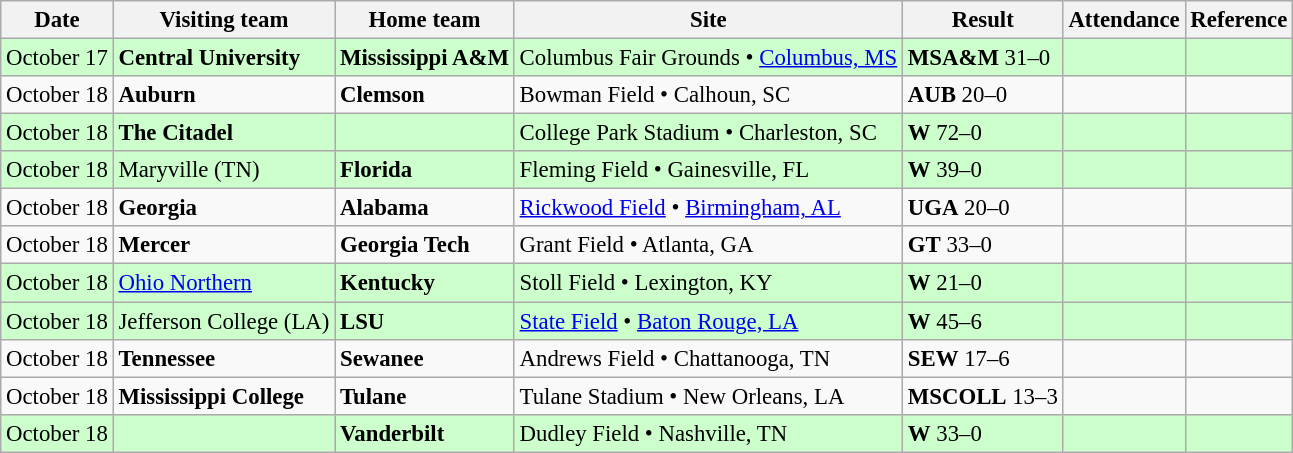<table class="wikitable" style="font-size:95%;">
<tr>
<th>Date</th>
<th>Visiting team</th>
<th>Home team</th>
<th>Site</th>
<th>Result</th>
<th>Attendance</th>
<th class="unsortable">Reference</th>
</tr>
<tr bgcolor=ccffcc>
<td>October 17</td>
<td><strong>Central University</strong></td>
<td><strong>Mississippi A&M</strong></td>
<td>Columbus Fair Grounds • <a href='#'>Columbus, MS</a></td>
<td><strong>MSA&M</strong> 31–0</td>
<td></td>
<td></td>
</tr>
<tr bgcolor=>
<td>October 18</td>
<td><strong>Auburn</strong></td>
<td><strong>Clemson</strong></td>
<td>Bowman Field • Calhoun, SC</td>
<td><strong>AUB</strong> 20–0</td>
<td></td>
<td></td>
</tr>
<tr bgcolor=ccffcc>
<td>October 18</td>
<td><strong>The Citadel</strong></td>
<td></td>
<td>College Park Stadium • Charleston, SC</td>
<td><strong>W</strong> 72–0</td>
<td></td>
<td></td>
</tr>
<tr bgcolor=ccffcc>
<td>October 18</td>
<td>Maryville (TN)</td>
<td><strong>Florida</strong></td>
<td>Fleming Field • Gainesville, FL</td>
<td><strong>W</strong> 39–0</td>
<td></td>
<td></td>
</tr>
<tr bgcolor=>
<td>October 18</td>
<td><strong>Georgia</strong></td>
<td><strong>Alabama</strong></td>
<td><a href='#'>Rickwood Field</a> • <a href='#'>Birmingham, AL</a></td>
<td><strong>UGA</strong> 20–0</td>
<td></td>
<td></td>
</tr>
<tr bgcolor=>
<td>October 18</td>
<td><strong>Mercer</strong></td>
<td><strong>Georgia Tech</strong></td>
<td>Grant Field • Atlanta, GA</td>
<td><strong>GT</strong> 33–0</td>
<td></td>
<td></td>
</tr>
<tr bgcolor=ccffcc>
<td>October 18</td>
<td><a href='#'>Ohio Northern</a></td>
<td><strong>Kentucky</strong></td>
<td>Stoll Field • Lexington, KY</td>
<td><strong>W</strong> 21–0</td>
<td></td>
<td></td>
</tr>
<tr bgcolor=ccffcc>
<td>October 18</td>
<td>Jefferson College (LA)</td>
<td><strong>LSU</strong></td>
<td><a href='#'>State Field</a> • <a href='#'>Baton Rouge, LA</a></td>
<td><strong>W</strong> 45–6</td>
<td></td>
<td></td>
</tr>
<tr bgcolor=>
<td>October 18</td>
<td><strong>Tennessee</strong></td>
<td><strong>Sewanee</strong></td>
<td>Andrews Field • Chattanooga, TN</td>
<td><strong>SEW</strong> 17–6</td>
<td></td>
<td></td>
</tr>
<tr bgcolor=>
<td>October 18</td>
<td><strong>Mississippi College</strong></td>
<td><strong>Tulane</strong></td>
<td>Tulane Stadium • New Orleans, LA</td>
<td><strong>MSCOLL</strong> 13–3</td>
<td></td>
<td></td>
</tr>
<tr bgcolor=ccffcc>
<td>October 18</td>
<td></td>
<td><strong>Vanderbilt</strong></td>
<td>Dudley Field • Nashville, TN</td>
<td><strong>W</strong> 33–0</td>
<td></td>
<td></td>
</tr>
</table>
